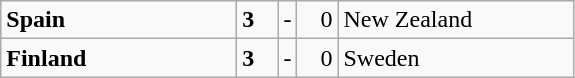<table class="wikitable">
<tr>
<td width=150> <strong>Spain</strong></td>
<td style="width:20px; text-align:left;"><strong>3</strong></td>
<td>-</td>
<td style="width:20px; text-align:right;">0</td>
<td width=150> New Zealand</td>
</tr>
<tr>
<td> <strong>Finland</strong></td>
<td style="text-align:left;"><strong>3</strong></td>
<td>-</td>
<td style="text-align:right;">0</td>
<td> Sweden</td>
</tr>
</table>
